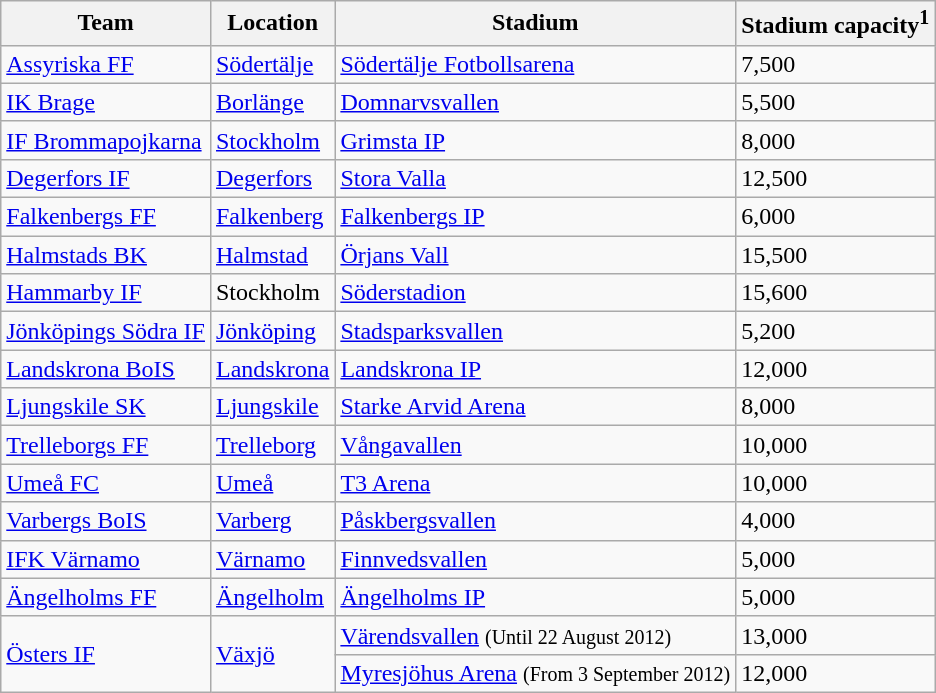<table class="wikitable">
<tr>
<th>Team</th>
<th>Location</th>
<th>Stadium</th>
<th>Stadium capacity<sup>1</sup></th>
</tr>
<tr>
<td><a href='#'>Assyriska FF</a></td>
<td><a href='#'>Södertälje</a></td>
<td><a href='#'>Södertälje Fotbollsarena</a></td>
<td>7,500</td>
</tr>
<tr>
<td><a href='#'>IK Brage</a></td>
<td><a href='#'>Borlänge</a></td>
<td><a href='#'>Domnarvsvallen</a></td>
<td>5,500</td>
</tr>
<tr>
<td><a href='#'>IF Brommapojkarna</a></td>
<td><a href='#'>Stockholm</a></td>
<td><a href='#'>Grimsta IP</a></td>
<td>8,000</td>
</tr>
<tr>
<td><a href='#'>Degerfors IF</a></td>
<td><a href='#'>Degerfors</a></td>
<td><a href='#'>Stora Valla</a></td>
<td>12,500</td>
</tr>
<tr>
<td><a href='#'>Falkenbergs FF</a></td>
<td><a href='#'>Falkenberg</a></td>
<td><a href='#'>Falkenbergs IP</a></td>
<td>6,000</td>
</tr>
<tr>
<td><a href='#'>Halmstads BK</a></td>
<td><a href='#'>Halmstad</a></td>
<td><a href='#'>Örjans Vall</a></td>
<td>15,500</td>
</tr>
<tr>
<td><a href='#'>Hammarby IF</a></td>
<td>Stockholm</td>
<td><a href='#'>Söderstadion</a></td>
<td>15,600</td>
</tr>
<tr>
<td><a href='#'>Jönköpings Södra IF</a></td>
<td><a href='#'>Jönköping</a></td>
<td><a href='#'>Stadsparksvallen</a></td>
<td>5,200</td>
</tr>
<tr>
<td><a href='#'>Landskrona BoIS</a></td>
<td><a href='#'>Landskrona</a></td>
<td><a href='#'>Landskrona IP</a></td>
<td>12,000</td>
</tr>
<tr>
<td><a href='#'>Ljungskile SK</a></td>
<td><a href='#'>Ljungskile</a></td>
<td><a href='#'>Starke Arvid Arena</a></td>
<td>8,000</td>
</tr>
<tr>
<td><a href='#'>Trelleborgs FF</a></td>
<td><a href='#'>Trelleborg</a></td>
<td><a href='#'>Vångavallen</a></td>
<td>10,000</td>
</tr>
<tr>
<td><a href='#'>Umeå FC</a></td>
<td><a href='#'>Umeå</a></td>
<td><a href='#'>T3 Arena</a></td>
<td>10,000</td>
</tr>
<tr>
<td><a href='#'>Varbergs BoIS</a></td>
<td><a href='#'>Varberg</a></td>
<td><a href='#'>Påskbergsvallen</a></td>
<td>4,000</td>
</tr>
<tr>
<td><a href='#'>IFK Värnamo</a></td>
<td><a href='#'>Värnamo</a></td>
<td><a href='#'>Finnvedsvallen</a></td>
<td>5,000</td>
</tr>
<tr>
<td><a href='#'>Ängelholms FF</a></td>
<td><a href='#'>Ängelholm</a></td>
<td><a href='#'>Ängelholms IP</a></td>
<td>5,000</td>
</tr>
<tr>
<td rowspan="2"><a href='#'>Östers IF</a></td>
<td rowspan="2"><a href='#'>Växjö</a></td>
<td><a href='#'>Värendsvallen</a> <small>(Until 22 August 2012)</small></td>
<td>13,000</td>
</tr>
<tr>
<td><a href='#'>Myresjöhus Arena</a> <small>(From 3 September 2012)</small></td>
<td>12,000</td>
</tr>
</table>
